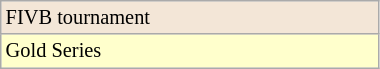<table class=wikitable style=font-size:85%;width:20%>
<tr style="background:#F3E6D7;">
<td>FIVB tournament</td>
</tr>
<tr style="background:#ffc;">
<td>Gold Series</td>
</tr>
</table>
